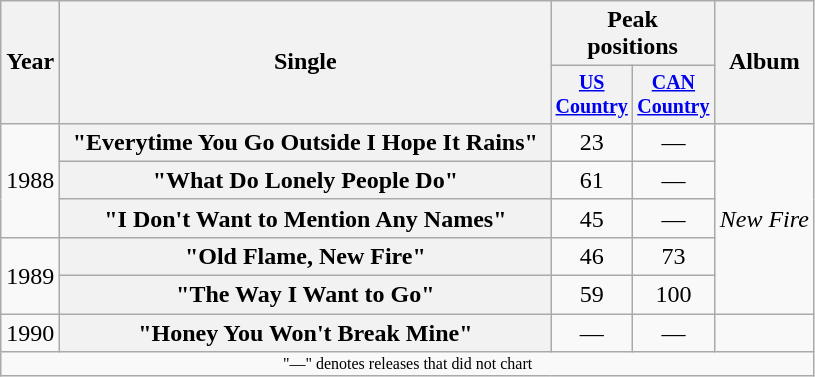<table class="wikitable plainrowheaders" style="text-align:center;">
<tr>
<th rowspan="2">Year</th>
<th rowspan="2" style="width:20em;">Single</th>
<th colspan="2">Peak<br>positions</th>
<th rowspan="2">Album</th>
</tr>
<tr style="font-size:smaller;">
<th width="45"><a href='#'>US Country</a><br></th>
<th width="45"><a href='#'>CAN Country</a><br></th>
</tr>
<tr>
<td rowspan="3">1988</td>
<th scope="row">"Everytime You Go Outside I Hope It Rains"</th>
<td>23</td>
<td>—</td>
<td align="left" rowspan="5"><em>New Fire</em></td>
</tr>
<tr>
<th scope="row">"What Do Lonely People Do"</th>
<td>61</td>
<td>—</td>
</tr>
<tr>
<th scope="row">"I Don't Want to Mention Any Names"</th>
<td>45</td>
<td>—</td>
</tr>
<tr>
<td rowspan="2">1989</td>
<th scope="row">"Old Flame, New Fire"</th>
<td>46</td>
<td>73</td>
</tr>
<tr>
<th scope="row">"The Way I Want to Go"</th>
<td>59</td>
<td>100</td>
</tr>
<tr>
<td>1990</td>
<th scope="row">"Honey You Won't Break Mine"</th>
<td>—</td>
<td>—</td>
<td></td>
</tr>
<tr>
<td colspan="5" style="font-size:8pt">"—" denotes releases that did not chart</td>
</tr>
</table>
